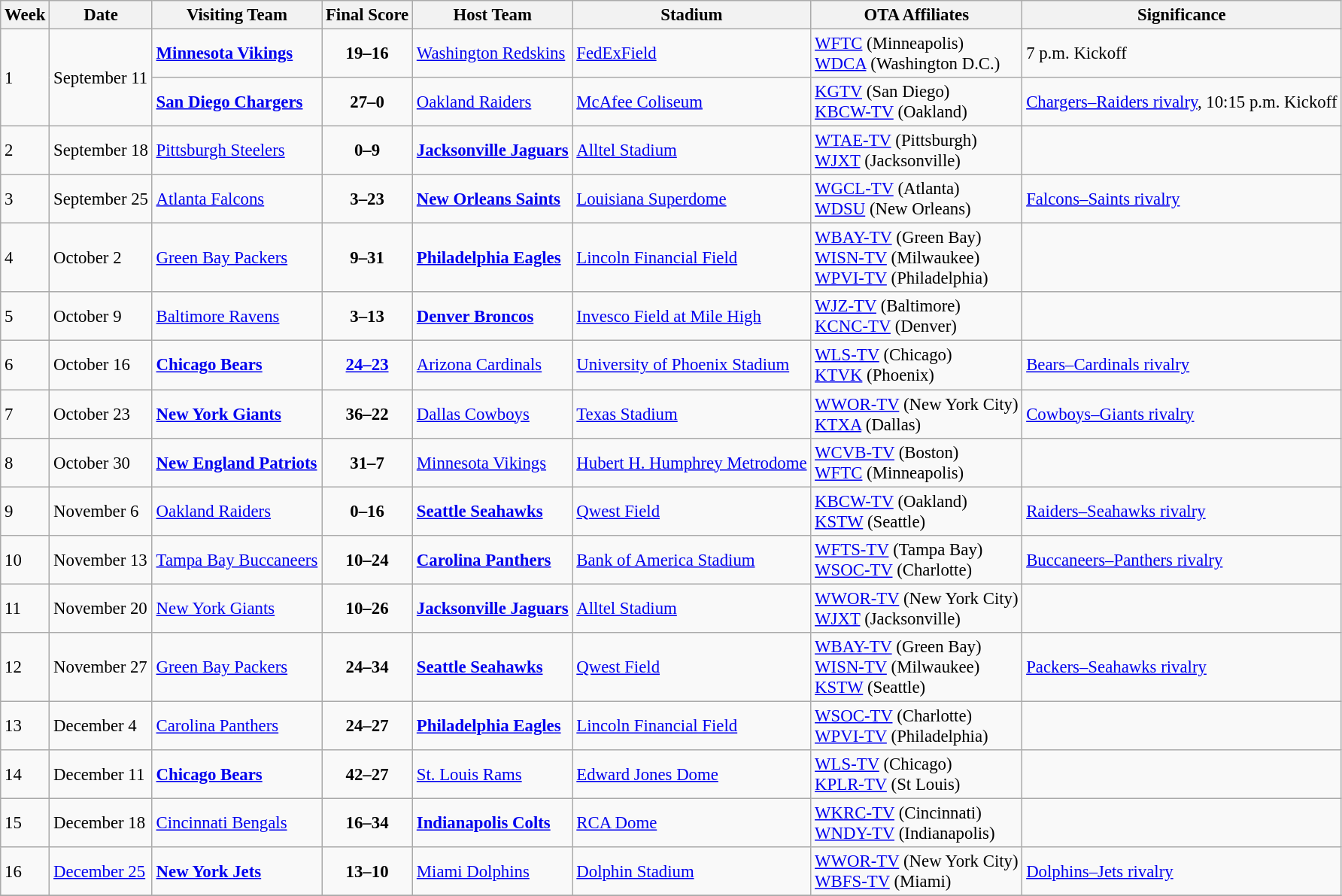<table class="wikitable" style="font-size: 95%;">
<tr>
<th>Week</th>
<th>Date</th>
<th>Visiting Team</th>
<th>Final Score</th>
<th>Host Team</th>
<th>Stadium</th>
<th>OTA Affiliates</th>
<th>Significance</th>
</tr>
<tr>
<td rowspan="2">1</td>
<td rowspan="2">September 11</td>
<td><strong><a href='#'>Minnesota Vikings</a></strong></td>
<td align="center"><strong>19–16</strong></td>
<td><a href='#'>Washington Redskins</a></td>
<td><a href='#'>FedExField</a></td>
<td><a href='#'>WFTC</a> (Minneapolis)<br><a href='#'>WDCA</a> (Washington D.C.)</td>
<td>7 p.m. Kickoff</td>
</tr>
<tr>
<td><strong><a href='#'>San Diego Chargers</a></strong></td>
<td align="center"><strong>27–0</strong></td>
<td><a href='#'>Oakland Raiders</a></td>
<td><a href='#'>McAfee Coliseum</a></td>
<td><a href='#'>KGTV</a> (San Diego)<br><a href='#'>KBCW-TV</a> (Oakland)</td>
<td><a href='#'>Chargers–Raiders rivalry</a>, 10:15 p.m. Kickoff</td>
</tr>
<tr>
<td>2</td>
<td>September 18</td>
<td><a href='#'>Pittsburgh Steelers</a></td>
<td align="center"><strong>0–9</strong></td>
<td><strong><a href='#'>Jacksonville Jaguars</a></strong></td>
<td><a href='#'>Alltel Stadium</a></td>
<td><a href='#'>WTAE-TV</a> (Pittsburgh)<br><a href='#'>WJXT</a> (Jacksonville)</td>
<td></td>
</tr>
<tr>
<td>3</td>
<td>September 25</td>
<td><a href='#'>Atlanta Falcons</a></td>
<td align="center"><strong>3–23</strong></td>
<td><strong><a href='#'>New Orleans Saints</a></strong></td>
<td><a href='#'>Louisiana Superdome</a></td>
<td><a href='#'>WGCL-TV</a> (Atlanta)<br><a href='#'>WDSU</a> (New Orleans)</td>
<td><a href='#'>Falcons–Saints rivalry</a></td>
</tr>
<tr>
<td>4</td>
<td>October 2</td>
<td><a href='#'>Green Bay Packers</a></td>
<td align="center"><strong>9–31</strong></td>
<td><strong><a href='#'>Philadelphia Eagles</a></strong></td>
<td><a href='#'>Lincoln Financial Field</a></td>
<td><a href='#'>WBAY-TV</a> (Green Bay)<br><a href='#'>WISN-TV</a> (Milwaukee)<br><a href='#'>WPVI-TV</a> (Philadelphia)</td>
<td></td>
</tr>
<tr>
<td>5</td>
<td>October 9</td>
<td><a href='#'>Baltimore Ravens</a></td>
<td align="center"><strong>3–13</strong></td>
<td><strong><a href='#'>Denver Broncos</a></strong></td>
<td><a href='#'>Invesco Field at Mile High</a></td>
<td><a href='#'>WJZ-TV</a> (Baltimore)<br><a href='#'>KCNC-TV</a> (Denver)</td>
<td></td>
</tr>
<tr>
<td>6</td>
<td>October 16</td>
<td><strong><a href='#'>Chicago Bears</a></strong></td>
<td align="center"><strong><a href='#'>24–23</a></strong></td>
<td><a href='#'>Arizona Cardinals</a></td>
<td><a href='#'>University of Phoenix Stadium</a></td>
<td><a href='#'>WLS-TV</a> (Chicago)<br><a href='#'>KTVK</a> (Phoenix)</td>
<td><a href='#'>Bears–Cardinals rivalry</a></td>
</tr>
<tr>
<td>7</td>
<td>October 23</td>
<td><strong><a href='#'>New York Giants</a></strong></td>
<td align="center"><strong>36–22</strong></td>
<td><a href='#'>Dallas Cowboys</a></td>
<td><a href='#'>Texas Stadium</a></td>
<td><a href='#'>WWOR-TV</a> (New York City)<br><a href='#'>KTXA</a> (Dallas)</td>
<td><a href='#'>Cowboys–Giants rivalry</a></td>
</tr>
<tr>
<td>8</td>
<td>October 30</td>
<td><strong><a href='#'>New England Patriots</a></strong></td>
<td align="center"><strong>31–7</strong></td>
<td><a href='#'>Minnesota Vikings</a></td>
<td><a href='#'>Hubert H. Humphrey Metrodome</a></td>
<td><a href='#'>WCVB-TV</a> (Boston)<br><a href='#'>WFTC</a> (Minneapolis)</td>
<td></td>
</tr>
<tr>
<td>9</td>
<td>November 6</td>
<td><a href='#'>Oakland Raiders</a></td>
<td align="center"><strong>0–16</strong></td>
<td><strong><a href='#'>Seattle Seahawks</a></strong></td>
<td><a href='#'>Qwest Field</a></td>
<td><a href='#'>KBCW-TV</a> (Oakland)<br><a href='#'>KSTW</a> (Seattle)</td>
<td><a href='#'>Raiders–Seahawks rivalry</a></td>
</tr>
<tr>
<td>10</td>
<td>November 13</td>
<td><a href='#'>Tampa Bay Buccaneers</a></td>
<td align="center"><strong>10–24</strong></td>
<td><strong><a href='#'>Carolina Panthers</a></strong></td>
<td><a href='#'>Bank of America Stadium</a></td>
<td><a href='#'>WFTS-TV</a> (Tampa Bay)<br><a href='#'>WSOC-TV</a> (Charlotte)</td>
<td><a href='#'>Buccaneers–Panthers rivalry</a></td>
</tr>
<tr>
<td>11</td>
<td>November 20</td>
<td><a href='#'>New York Giants</a></td>
<td align="center"><strong>10–26</strong></td>
<td><strong><a href='#'>Jacksonville Jaguars</a></strong></td>
<td><a href='#'>Alltel Stadium</a></td>
<td><a href='#'>WWOR-TV</a> (New York City)<br><a href='#'>WJXT</a> (Jacksonville)</td>
<td></td>
</tr>
<tr>
<td>12</td>
<td>November 27</td>
<td><a href='#'>Green Bay Packers</a></td>
<td align="center"><strong>24–34</strong></td>
<td><strong><a href='#'>Seattle Seahawks</a></strong></td>
<td><a href='#'>Qwest Field</a></td>
<td><a href='#'>WBAY-TV</a> (Green Bay)<br><a href='#'>WISN-TV</a> (Milwaukee)<br><a href='#'>KSTW</a> (Seattle)</td>
<td><a href='#'>Packers–Seahawks rivalry</a></td>
</tr>
<tr>
<td>13</td>
<td>December 4</td>
<td><a href='#'>Carolina Panthers</a></td>
<td align="center"><strong>24–27</strong></td>
<td><strong><a href='#'>Philadelphia Eagles</a></strong></td>
<td><a href='#'>Lincoln Financial Field</a></td>
<td><a href='#'>WSOC-TV</a> (Charlotte)<br><a href='#'>WPVI-TV</a> (Philadelphia)</td>
<td></td>
</tr>
<tr>
<td>14</td>
<td>December 11</td>
<td><strong><a href='#'>Chicago Bears</a></strong></td>
<td align="center"><strong>42–27</strong></td>
<td><a href='#'>St. Louis Rams</a></td>
<td><a href='#'>Edward Jones Dome</a></td>
<td><a href='#'>WLS-TV</a> (Chicago)<br><a href='#'>KPLR-TV</a> (St Louis)</td>
<td></td>
</tr>
<tr>
<td>15</td>
<td>December 18</td>
<td><a href='#'>Cincinnati Bengals</a></td>
<td align="center"><strong>16–34</strong></td>
<td><strong><a href='#'>Indianapolis Colts</a></strong></td>
<td><a href='#'>RCA Dome</a></td>
<td><a href='#'>WKRC-TV</a> (Cincinnati)<br><a href='#'>WNDY-TV</a> (Indianapolis)</td>
<td></td>
</tr>
<tr>
<td>16</td>
<td><a href='#'>December 25</a></td>
<td><strong><a href='#'>New York Jets</a></strong></td>
<td align="center"><strong>13–10</strong></td>
<td><a href='#'>Miami Dolphins</a></td>
<td><a href='#'>Dolphin Stadium</a></td>
<td><a href='#'>WWOR-TV</a> (New York City)<br><a href='#'>WBFS-TV</a> (Miami)</td>
<td><a href='#'>Dolphins–Jets rivalry</a></td>
</tr>
<tr>
</tr>
</table>
